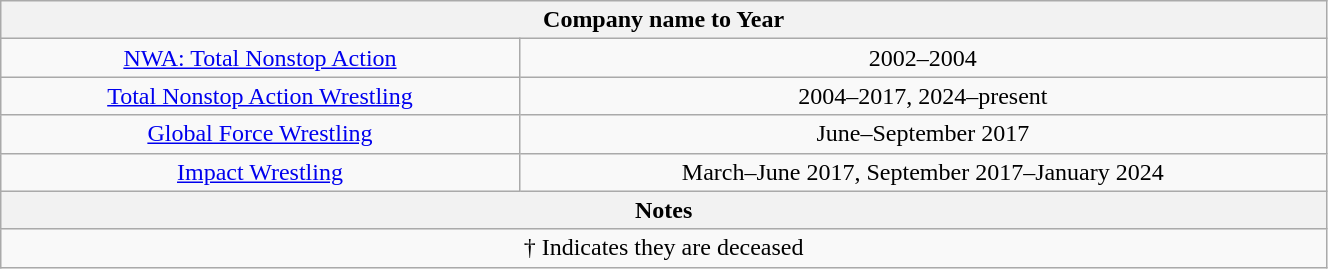<table class="wikitable" width="70%" style="text-align:center;">
<tr>
<th colspan="2">Company name to Year</th>
</tr>
<tr>
<td><a href='#'>NWA: Total Nonstop Action</a></td>
<td>2002–2004</td>
</tr>
<tr>
<td><a href='#'>Total Nonstop Action Wrestling</a></td>
<td>2004–2017, 2024–present</td>
</tr>
<tr>
<td><a href='#'>Global Force Wrestling</a></td>
<td>June–September 2017</td>
</tr>
<tr>
<td><a href='#'>Impact Wrestling</a></td>
<td>March–June 2017, September 2017–January 2024</td>
</tr>
<tr>
<th colspan="2">Notes</th>
</tr>
<tr>
<td colspan="2">† Indicates they are deceased</td>
</tr>
</table>
